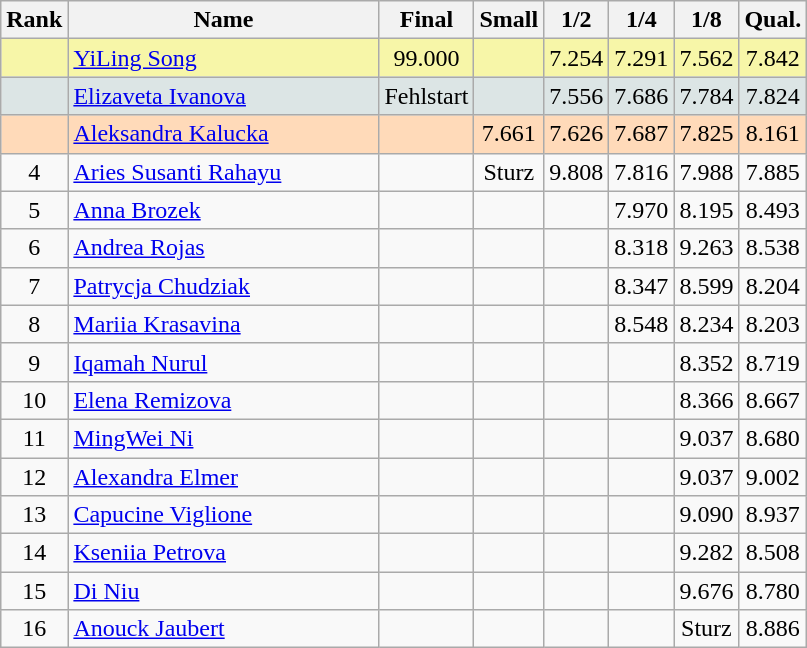<table class="wikitable sortable" style="text-align:center">
<tr>
<th>Rank</th>
<th width="200">Name</th>
<th width="35">Final</th>
<th width="35">Small</th>
<th width="35">1/2</th>
<th width="35">1/4</th>
<th width="35">1/8</th>
<th width="35">Qual.</th>
</tr>
<tr bgcolor="#F7F6A8">
<td></td>
<td align="left"> <a href='#'>YiLing Song</a></td>
<td>99.000</td>
<td></td>
<td>7.254</td>
<td>7.291</td>
<td>7.562</td>
<td>7.842</td>
</tr>
<tr bgcolor="#DCE5E5">
<td></td>
<td align="left"> <a href='#'>Elizaveta Ivanova</a></td>
<td>Fehlstart</td>
<td></td>
<td>7.556</td>
<td>7.686</td>
<td>7.784</td>
<td>7.824</td>
</tr>
<tr bgcolor="#FFDAB9">
<td></td>
<td align="left"> <a href='#'>Aleksandra Kalucka</a></td>
<td></td>
<td>7.661</td>
<td>7.626</td>
<td>7.687</td>
<td>7.825</td>
<td>8.161</td>
</tr>
<tr>
<td>4</td>
<td align="left"> <a href='#'>Aries Susanti Rahayu</a></td>
<td></td>
<td>Sturz</td>
<td>9.808</td>
<td>7.816</td>
<td>7.988</td>
<td>7.885</td>
</tr>
<tr>
<td>5</td>
<td align="left"> <a href='#'>Anna Brozek</a></td>
<td></td>
<td></td>
<td></td>
<td>7.970</td>
<td>8.195</td>
<td>8.493</td>
</tr>
<tr>
<td>6</td>
<td align="left"> <a href='#'>Andrea Rojas</a></td>
<td></td>
<td></td>
<td></td>
<td>8.318</td>
<td>9.263</td>
<td>8.538</td>
</tr>
<tr>
<td>7</td>
<td align="left"> <a href='#'>Patrycja Chudziak</a></td>
<td></td>
<td></td>
<td></td>
<td>8.347</td>
<td>8.599</td>
<td>8.204</td>
</tr>
<tr>
<td>8</td>
<td align="left"> <a href='#'>Mariia Krasavina</a></td>
<td></td>
<td></td>
<td></td>
<td>8.548</td>
<td>8.234</td>
<td>8.203</td>
</tr>
<tr>
<td>9</td>
<td align="left"> <a href='#'>Iqamah Nurul</a></td>
<td></td>
<td></td>
<td></td>
<td></td>
<td>8.352</td>
<td>8.719</td>
</tr>
<tr>
<td>10</td>
<td align="left"> <a href='#'>Elena Remizova</a></td>
<td></td>
<td></td>
<td></td>
<td></td>
<td>8.366</td>
<td>8.667</td>
</tr>
<tr>
<td>11</td>
<td align="left"> <a href='#'>MingWei Ni</a></td>
<td></td>
<td></td>
<td></td>
<td></td>
<td>9.037</td>
<td>8.680</td>
</tr>
<tr>
<td>12</td>
<td align="left"> <a href='#'>Alexandra Elmer</a></td>
<td></td>
<td></td>
<td></td>
<td></td>
<td>9.037</td>
<td>9.002</td>
</tr>
<tr>
<td>13</td>
<td align="left"> <a href='#'>Capucine Viglione</a></td>
<td></td>
<td></td>
<td></td>
<td></td>
<td>9.090</td>
<td>8.937</td>
</tr>
<tr>
<td>14</td>
<td align="left"> <a href='#'>Kseniia Petrova</a></td>
<td></td>
<td></td>
<td></td>
<td></td>
<td>9.282</td>
<td>8.508</td>
</tr>
<tr>
<td>15</td>
<td align="left"> <a href='#'>Di Niu</a></td>
<td></td>
<td></td>
<td></td>
<td></td>
<td>9.676</td>
<td>8.780</td>
</tr>
<tr>
<td>16</td>
<td align="left"> <a href='#'>Anouck Jaubert</a></td>
<td></td>
<td></td>
<td></td>
<td></td>
<td>Sturz</td>
<td>8.886</td>
</tr>
</table>
